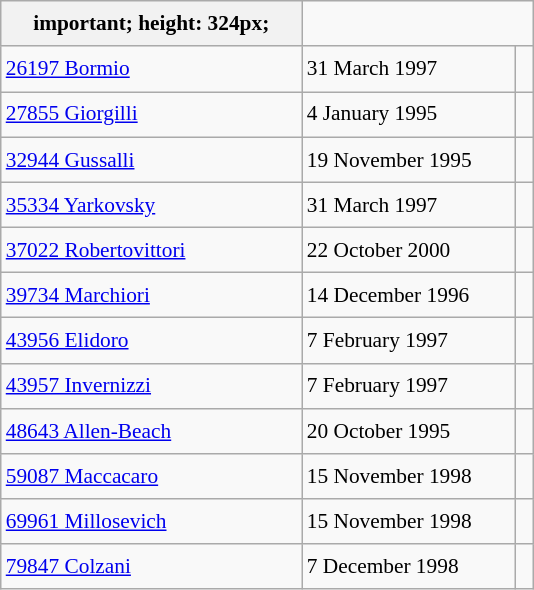<table class="wikitable" style="font-size: 89%; float: left; width: 25em; margin-right: 1em; line-height: 1.65em">
<tr>
<th>important; height: 324px;</th>
</tr>
<tr>
<td><a href='#'>26197 Bormio</a></td>
<td>31 March 1997</td>
<td> </td>
</tr>
<tr>
<td><a href='#'>27855 Giorgilli</a></td>
<td>4 January 1995</td>
<td> </td>
</tr>
<tr>
<td><a href='#'>32944 Gussalli</a></td>
<td>19 November 1995</td>
<td> </td>
</tr>
<tr>
<td><a href='#'>35334 Yarkovsky</a></td>
<td>31 March 1997</td>
<td> </td>
</tr>
<tr>
<td><a href='#'>37022 Robertovittori</a></td>
<td>22 October 2000</td>
<td> </td>
</tr>
<tr>
<td><a href='#'>39734 Marchiori</a></td>
<td>14 December 1996</td>
<td> </td>
</tr>
<tr>
<td><a href='#'>43956 Elidoro</a></td>
<td>7 February 1997</td>
<td> </td>
</tr>
<tr>
<td><a href='#'>43957 Invernizzi</a></td>
<td>7 February 1997</td>
<td> </td>
</tr>
<tr>
<td><a href='#'>48643 Allen-Beach</a></td>
<td>20 October 1995</td>
<td> </td>
</tr>
<tr>
<td><a href='#'>59087 Maccacaro</a></td>
<td>15 November 1998</td>
<td> </td>
</tr>
<tr>
<td><a href='#'>69961 Millosevich</a></td>
<td>15 November 1998</td>
<td> </td>
</tr>
<tr>
<td><a href='#'>79847 Colzani</a></td>
<td>7 December 1998</td>
<td> </td>
</tr>
</table>
